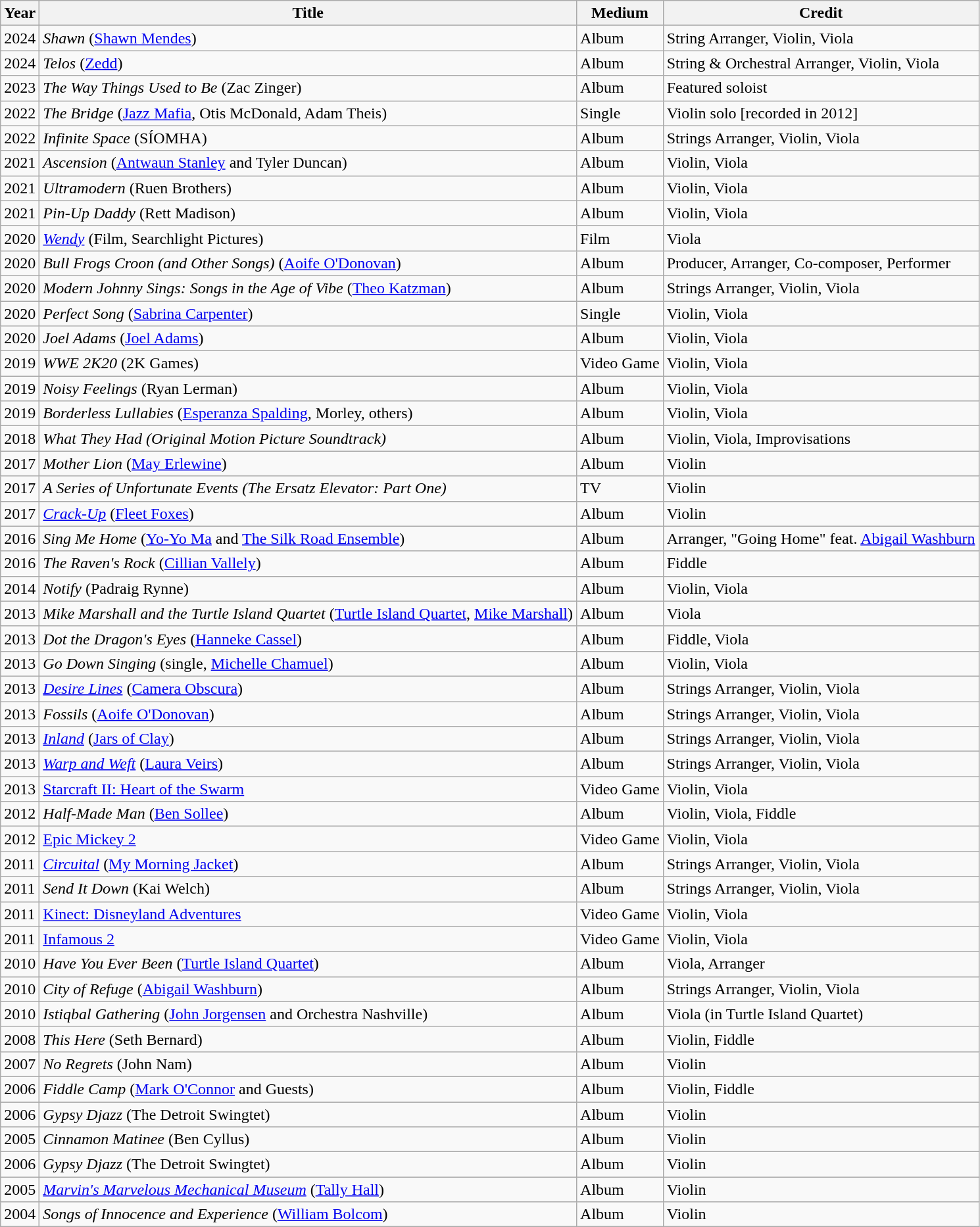<table class="wikitable">
<tr>
<th>Year</th>
<th>Title</th>
<th>Medium</th>
<th>Credit</th>
</tr>
<tr>
<td>2024</td>
<td><em>Shawn</em> (<a href='#'>Shawn Mendes</a>)</td>
<td>Album</td>
<td>String Arranger, Violin, Viola</td>
</tr>
<tr>
<td>2024</td>
<td><em>Telos</em> (<a href='#'>Zedd</a>)</td>
<td>Album</td>
<td>String & Orchestral Arranger, Violin, Viola</td>
</tr>
<tr>
<td>2023</td>
<td><em>The Way Things Used to Be</em> (Zac Zinger)</td>
<td>Album</td>
<td>Featured soloist</td>
</tr>
<tr>
<td>2022</td>
<td><em>The Bridge</em> (<a href='#'>Jazz Mafia</a>, Otis McDonald, Adam Theis)</td>
<td>Single</td>
<td>Violin solo [recorded in 2012]</td>
</tr>
<tr>
<td>2022</td>
<td><em>Infinite Space</em> (SÍOMHA)</td>
<td>Album</td>
<td>Strings Arranger, Violin, Viola</td>
</tr>
<tr>
<td>2021</td>
<td><em>Ascension</em> (<a href='#'>Antwaun Stanley</a> and Tyler Duncan)</td>
<td>Album</td>
<td>Violin, Viola</td>
</tr>
<tr>
<td>2021</td>
<td><em>Ultramodern</em> (Ruen Brothers)</td>
<td>Album</td>
<td>Violin, Viola</td>
</tr>
<tr>
<td>2021</td>
<td><em>Pin-Up Daddy</em> (Rett Madison)</td>
<td>Album</td>
<td>Violin, Viola</td>
</tr>
<tr>
<td>2020</td>
<td><a href='#'><em>Wendy</em></a> (Film, Searchlight Pictures)</td>
<td>Film</td>
<td>Viola</td>
</tr>
<tr>
<td>2020</td>
<td><em>Bull Frogs Croon (and Other Songs)</em> (<a href='#'>Aoife O'Donovan</a>)</td>
<td>Album</td>
<td>Producer, Arranger, Co-composer, Performer</td>
</tr>
<tr>
<td>2020</td>
<td><em>Modern Johnny Sings: Songs in the Age of Vibe</em> (<a href='#'>Theo Katzman</a>)</td>
<td>Album</td>
<td>Strings Arranger, Violin, Viola</td>
</tr>
<tr>
<td>2020</td>
<td><em>Perfect Song</em> (<a href='#'>Sabrina Carpenter</a>)</td>
<td>Single</td>
<td>Violin, Viola</td>
</tr>
<tr>
<td>2020</td>
<td><em>Joel Adams</em> (<a href='#'>Joel Adams</a>)</td>
<td>Album</td>
<td>Violin, Viola</td>
</tr>
<tr>
<td>2019</td>
<td><em>WWE 2K20</em> (2K Games)</td>
<td>Video Game</td>
<td>Violin, Viola</td>
</tr>
<tr>
<td>2019</td>
<td><em>Noisy Feelings</em> (Ryan Lerman)</td>
<td>Album</td>
<td>Violin, Viola</td>
</tr>
<tr>
<td>2019</td>
<td><em>Borderless Lullabies</em> (<a href='#'>Esperanza Spalding</a>, Morley, others)</td>
<td>Album</td>
<td>Violin, Viola</td>
</tr>
<tr>
<td>2018</td>
<td><em>What They Had (Original Motion Picture Soundtrack)</em></td>
<td>Album</td>
<td>Violin, Viola, Improvisations</td>
</tr>
<tr>
<td>2017</td>
<td><em>Mother Lion</em> (<a href='#'>May Erlewine</a>)</td>
<td>Album</td>
<td>Violin</td>
</tr>
<tr>
<td>2017</td>
<td><em>A Series of Unfortunate Events (The Ersatz Elevator: Part One)</em></td>
<td>TV</td>
<td>Violin</td>
</tr>
<tr>
<td>2017</td>
<td><em><a href='#'>Crack-Up</a></em> (<a href='#'>Fleet Foxes</a>)</td>
<td>Album</td>
<td>Violin</td>
</tr>
<tr>
<td>2016</td>
<td><em>Sing Me Home</em> (<a href='#'>Yo-Yo Ma</a> and <a href='#'>The Silk Road Ensemble</a>)</td>
<td>Album</td>
<td>Arranger, "Going Home" feat. <a href='#'>Abigail Washburn</a></td>
</tr>
<tr>
<td>2016</td>
<td><em>The Raven's Rock</em> (<a href='#'>Cillian Vallely</a>)</td>
<td>Album</td>
<td>Fiddle</td>
</tr>
<tr>
<td>2014</td>
<td><em>Notify</em> (Padraig Rynne)</td>
<td>Album</td>
<td>Violin, Viola</td>
</tr>
<tr>
<td>2013</td>
<td><em>Mike Marshall and the Turtle Island Quartet</em> (<a href='#'>Turtle Island Quartet</a>, <a href='#'>Mike Marshall</a>)</td>
<td>Album</td>
<td>Viola</td>
</tr>
<tr>
<td>2013</td>
<td><em>Dot the Dragon's Eyes</em> (<a href='#'>Hanneke Cassel</a>)</td>
<td>Album</td>
<td>Fiddle, Viola</td>
</tr>
<tr>
<td>2013</td>
<td><em>Go Down Singing</em> (single, <a href='#'>Michelle Chamuel</a>)</td>
<td>Album</td>
<td>Violin, Viola</td>
</tr>
<tr>
<td>2013</td>
<td><em><a href='#'>Desire Lines</a></em> (<a href='#'>Camera Obscura</a>)</td>
<td>Album</td>
<td>Strings Arranger, Violin, Viola</td>
</tr>
<tr>
<td>2013</td>
<td><em>Fossils</em> (<a href='#'>Aoife O'Donovan</a>)</td>
<td>Album</td>
<td>Strings Arranger, Violin, Viola</td>
</tr>
<tr>
<td>2013</td>
<td><em><a href='#'>Inland</a></em> (<a href='#'>Jars of Clay</a>)</td>
<td>Album</td>
<td>Strings Arranger, Violin, Viola</td>
</tr>
<tr>
<td>2013</td>
<td><a href='#'><em>Warp and Weft</em></a> (<a href='#'>Laura Veirs</a>)</td>
<td>Album</td>
<td>Strings Arranger, Violin, Viola</td>
</tr>
<tr>
<td>2013</td>
<td><a href='#'>Starcraft II: Heart of the Swarm</a></td>
<td>Video Game</td>
<td>Violin, Viola</td>
</tr>
<tr>
<td>2012</td>
<td><em>Half-Made Man</em> (<a href='#'>Ben Sollee</a>)</td>
<td>Album</td>
<td>Violin, Viola, Fiddle</td>
</tr>
<tr>
<td>2012</td>
<td><a href='#'>Epic Mickey 2</a></td>
<td>Video Game</td>
<td>Violin, Viola</td>
</tr>
<tr>
<td>2011</td>
<td><em><a href='#'>Circuital</a></em> (<a href='#'>My Morning Jacket</a>)</td>
<td>Album</td>
<td>Strings Arranger, Violin, Viola</td>
</tr>
<tr>
<td>2011</td>
<td><em>Send It Down</em> (Kai Welch)</td>
<td>Album</td>
<td>Strings Arranger, Violin, Viola</td>
</tr>
<tr>
<td>2011</td>
<td><a href='#'>Kinect: Disneyland Adventures</a></td>
<td>Video Game</td>
<td>Violin, Viola</td>
</tr>
<tr>
<td>2011</td>
<td><a href='#'>Infamous 2</a></td>
<td>Video Game</td>
<td>Violin, Viola</td>
</tr>
<tr>
<td>2010</td>
<td><em>Have You Ever Been</em> (<a href='#'>Turtle Island Quartet</a>)</td>
<td>Album</td>
<td>Viola, Arranger</td>
</tr>
<tr>
<td>2010</td>
<td><em>City of Refuge</em> (<a href='#'>Abigail Washburn</a>)</td>
<td>Album</td>
<td>Strings Arranger, Violin, Viola</td>
</tr>
<tr>
<td>2010</td>
<td><em>Istiqbal Gathering</em> (<a href='#'>John Jorgensen</a> and Orchestra Nashville)</td>
<td>Album</td>
<td>Viola (in Turtle Island Quartet)</td>
</tr>
<tr>
<td>2008</td>
<td><em>This Here</em> (Seth Bernard)</td>
<td>Album</td>
<td>Violin, Fiddle</td>
</tr>
<tr>
<td>2007</td>
<td><em>No Regrets</em> (John Nam)</td>
<td>Album</td>
<td>Violin</td>
</tr>
<tr>
<td>2006</td>
<td><em>Fiddle Camp</em> (<a href='#'>Mark O'Connor</a> and Guests)</td>
<td>Album</td>
<td>Violin, Fiddle</td>
</tr>
<tr>
<td>2006</td>
<td><em>Gypsy Djazz</em> (The Detroit Swingtet)</td>
<td>Album</td>
<td>Violin</td>
</tr>
<tr>
<td>2005</td>
<td><em>Cinnamon Matinee</em> (Ben Cyllus)</td>
<td>Album</td>
<td>Violin</td>
</tr>
<tr>
<td>2006</td>
<td><em>Gypsy Djazz</em> (The Detroit Swingtet)</td>
<td>Album</td>
<td>Violin</td>
</tr>
<tr>
<td>2005</td>
<td><em><a href='#'>Marvin's Marvelous Mechanical Museum</a></em> (<a href='#'>Tally Hall</a>)</td>
<td>Album</td>
<td>Violin</td>
</tr>
<tr>
<td>2004</td>
<td><em>Songs of Innocence and Experience</em> (<a href='#'>William Bolcom</a>)</td>
<td>Album</td>
<td>Violin</td>
</tr>
</table>
